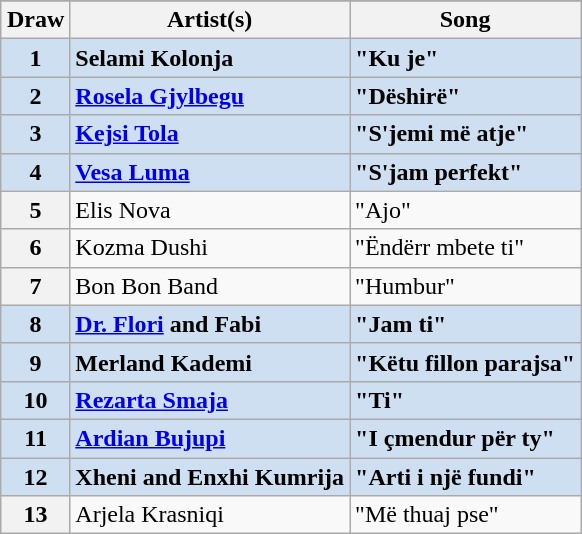<table class="sortable wikitable plainrowheaders" style="margin: 1em auto 1em auto; text-align:left">
<tr>
</tr>
<tr>
<th scope="col">Draw</th>
<th scope="col">Artist(s)</th>
<th scope="col">Song</th>
</tr>
<tr style="font-weight:bold; background:#CEDFF2;">
<th scope="row" style="text-align:center; font-weight:bold; background:#CEDFF2;">1</th>
<td>Selami Kolonja</td>
<td>"Ku je"</td>
</tr>
<tr style="font-weight:bold; background:#CEDFF2;">
<th scope="row" style="text-align:center; font-weight:bold; background:#CEDFF2;">2</th>
<td><a href='#'>Rosela Gjylbegu</a></td>
<td>"Dëshirë"</td>
</tr>
<tr style="font-weight:bold; background:#CEDFF2;">
<th scope="row" style="text-align:center; font-weight:bold; background:#CEDFF2;">3</th>
<td><a href='#'>Kejsi Tola</a></td>
<td>"S'jemi më atje"</td>
</tr>
<tr style="font-weight:bold; background:#CEDFF2;">
<th scope="row" style="text-align:center; font-weight:bold; background:#CEDFF2;">4</th>
<td><a href='#'>Vesa Luma</a></td>
<td>"S'jam perfekt"</td>
</tr>
<tr>
<th scope="row" style="text-align:center;">5</th>
<td>Elis Nova</td>
<td>"Ajo"</td>
</tr>
<tr>
<th scope="row" style="text-align:center;">6</th>
<td>Kozma Dushi</td>
<td>"Ëndërr mbete ti"</td>
</tr>
<tr>
<th scope="row" style="text-align:center;">7</th>
<td>Bon Bon Band</td>
<td>"Humbur"</td>
</tr>
<tr style="font-weight:bold; background:#CEDFF2;">
<th scope="row" style="text-align:center; font-weight:bold; background:#CEDFF2;">8</th>
<td><a href='#'>Dr. Flori</a> and Fabi</td>
<td>"Jam ti"</td>
</tr>
<tr style="font-weight:bold; background:#CEDFF2;">
<th scope="row" style="text-align:center; font-weight:bold; background:#CEDFF2;">9</th>
<td>Merland Kademi</td>
<td>"Këtu fillon parajsa"</td>
</tr>
<tr style="font-weight:bold; background:#CEDFF2;">
<th scope="row" style="text-align:center; font-weight:bold; background:#CEDFF2;">10</th>
<td><a href='#'>Rezarta Smaja</a></td>
<td>"Ti"</td>
</tr>
<tr style="font-weight:bold; background:#CEDFF2;">
<th scope="row" style="text-align:center; font-weight:bold; background:#CEDFF2;">11</th>
<td><a href='#'>Ardian Bujupi</a></td>
<td>"I çmendur për ty"</td>
</tr>
<tr style="font-weight:bold; background:#CEDFF2;">
<th scope="row" style="text-align:center; font-weight:bold; background:#CEDFF2;">12</th>
<td>Xheni and Enxhi Kumrija</td>
<td>"Arti i një fundi"</td>
</tr>
<tr>
<th scope="row" style="text-align:center;">13</th>
<td>Arjela Krasniqi</td>
<td>"Më thuaj pse"</td>
</tr>
</table>
